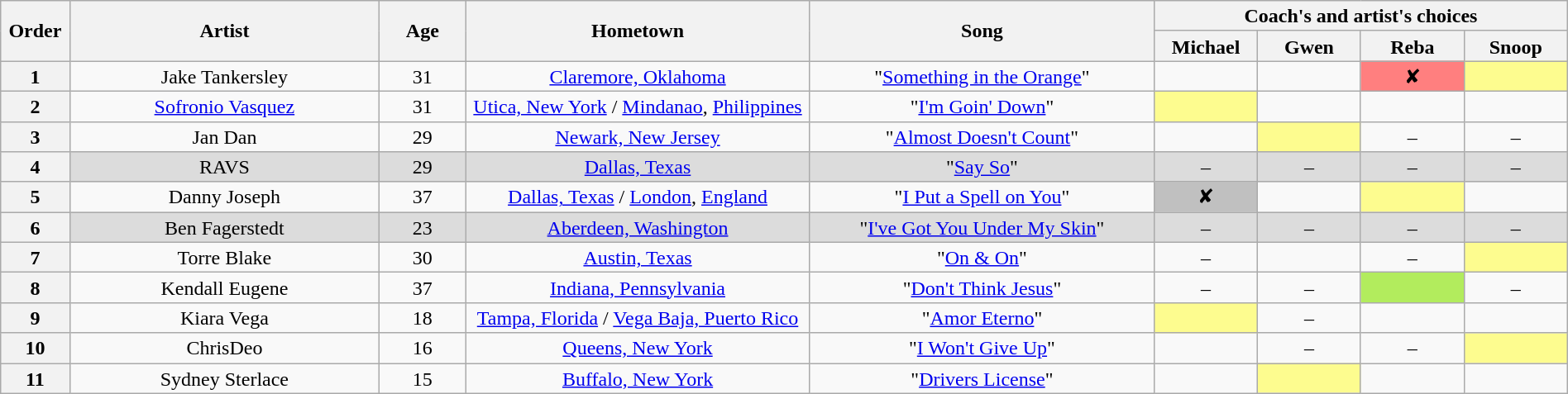<table class="wikitable" style="text-align:center; line-height:17px; width:100%">
<tr>
<th scope="col" rowspan="2" style="width:04%">Order</th>
<th scope="col" rowspan="2" style="width:18%">Artist</th>
<th scope="col" rowspan="2" style="width:05%">Age</th>
<th scope="col" rowspan="2" style="width:20%">Hometown</th>
<th scope="col" rowspan="2" style="width:20%">Song</th>
<th scope="col" colspan="4" style="width:24%">Coach's and artist's choices</th>
</tr>
<tr>
<th style="width:06%">Michael</th>
<th style="width:06%">Gwen</th>
<th style="width:06%">Reba</th>
<th style="width:06%">Snoop</th>
</tr>
<tr>
<th>1</th>
<td>Jake Tankersley</td>
<td>31</td>
<td><a href='#'>Claremore, Oklahoma</a></td>
<td>"<a href='#'>Something in the Orange</a>"</td>
<td><em></em></td>
<td><em></em></td>
<td style="background:#FF7F7F">✘</td>
<td style="background:#fdfc8f"><em></em></td>
</tr>
<tr>
<th>2</th>
<td><a href='#'>Sofronio Vasquez</a></td>
<td>31</td>
<td><a href='#'>Utica, New York</a> / <a href='#'>Mindanao</a>, <a href='#'>Philippines</a></td>
<td>"<a href='#'>I'm Goin' Down</a>"</td>
<td style="background:#fdfc8f"><em></em></td>
<td><em></em></td>
<td><em></em></td>
<td><em></em></td>
</tr>
<tr>
<th>3</th>
<td>Jan Dan</td>
<td>29</td>
<td><a href='#'>Newark, New Jersey</a></td>
<td>"<a href='#'>Almost Doesn't Count</a>"</td>
<td><em></em></td>
<td style="background:#fdfc8f"><em></em></td>
<td>–</td>
<td>–</td>
</tr>
<tr bgcolor=#DCDCDC>
<th>4</th>
<td>RAVS</td>
<td>29</td>
<td><a href='#'>Dallas, Texas</a></td>
<td>"<a href='#'>Say So</a>"</td>
<td>–</td>
<td>–</td>
<td>–</td>
<td>–</td>
</tr>
<tr>
<th>5</th>
<td>Danny Joseph</td>
<td>37</td>
<td><a href='#'>Dallas, Texas</a> / <a href='#'>London</a>, <a href='#'>England</a></td>
<td>"<a href='#'>I Put a Spell on You</a>"</td>
<td style="background:#C0C0C0">✘</td>
<td><em></em></td>
<td style="background:#fdfc8f"><em></em></td>
<td><em></em></td>
</tr>
<tr bgcolor=#DCDCDC>
<th>6</th>
<td>Ben Fagerstedt</td>
<td>23</td>
<td><a href='#'>Aberdeen, Washington</a></td>
<td>"<a href='#'>I've Got You Under My Skin</a>"</td>
<td>–</td>
<td>–</td>
<td>–</td>
<td>–</td>
</tr>
<tr>
<th>7</th>
<td>Torre Blake</td>
<td>30</td>
<td><a href='#'>Austin, Texas</a></td>
<td>"<a href='#'>On & On</a>"</td>
<td>–</td>
<td><em></em></td>
<td>–</td>
<td style="background:#fdfc8f"><em></em></td>
</tr>
<tr>
<th>8</th>
<td>Kendall Eugene</td>
<td>37</td>
<td><a href='#'>Indiana, Pennsylvania</a></td>
<td>"<a href='#'>Don't Think Jesus</a>"</td>
<td>–</td>
<td>–</td>
<td style="background:#B2EC5D"><em></em></td>
<td>–</td>
</tr>
<tr>
<th>9</th>
<td>Kiara Vega</td>
<td>18</td>
<td><a href='#'>Tampa, Florida</a> / <a href='#'>Vega Baja, Puerto Rico</a></td>
<td>"<a href='#'>Amor Eterno</a>"</td>
<td style="background:#fdfc8f"><em></em></td>
<td>–</td>
<td><em></em></td>
<td><em></em></td>
</tr>
<tr>
<th>10</th>
<td>ChrisDeo</td>
<td>16</td>
<td><a href='#'>Queens, New York</a></td>
<td>"<a href='#'>I Won't Give Up</a>"</td>
<td><em></em></td>
<td>–</td>
<td>–</td>
<td style="background:#fdfc8f"><em></em></td>
</tr>
<tr>
<th>11</th>
<td>Sydney Sterlace</td>
<td>15</td>
<td><a href='#'>Buffalo, New York</a></td>
<td>"<a href='#'>Drivers License</a>"</td>
<td><em></em></td>
<td style="background:#fdfc8f"><em></em></td>
<td><em></em></td>
<td><em></em></td>
</tr>
</table>
